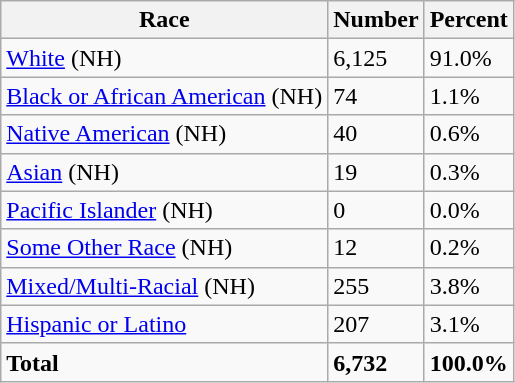<table class="wikitable">
<tr>
<th>Race</th>
<th>Number</th>
<th>Percent</th>
</tr>
<tr>
<td><a href='#'>White</a> (NH)</td>
<td>6,125</td>
<td>91.0%</td>
</tr>
<tr>
<td><a href='#'>Black or African American</a> (NH)</td>
<td>74</td>
<td>1.1%</td>
</tr>
<tr>
<td><a href='#'>Native American</a> (NH)</td>
<td>40</td>
<td>0.6%</td>
</tr>
<tr>
<td><a href='#'>Asian</a> (NH)</td>
<td>19</td>
<td>0.3%</td>
</tr>
<tr>
<td><a href='#'>Pacific Islander</a> (NH)</td>
<td>0</td>
<td>0.0%</td>
</tr>
<tr>
<td><a href='#'>Some Other Race</a> (NH)</td>
<td>12</td>
<td>0.2%</td>
</tr>
<tr>
<td><a href='#'>Mixed/Multi-Racial</a> (NH)</td>
<td>255</td>
<td>3.8%</td>
</tr>
<tr>
<td><a href='#'>Hispanic or Latino</a></td>
<td>207</td>
<td>3.1%</td>
</tr>
<tr>
<td><strong>Total</strong></td>
<td><strong>6,732</strong></td>
<td><strong>100.0%</strong></td>
</tr>
</table>
